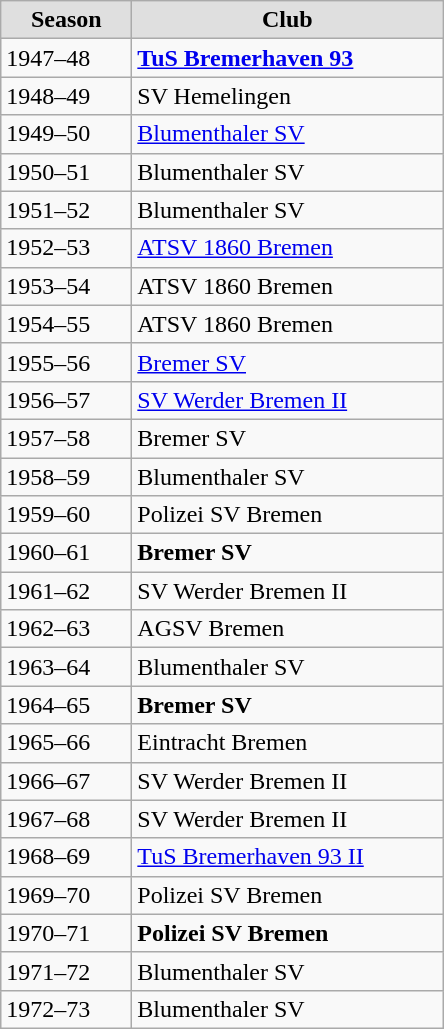<table class="wikitable">
<tr align="center" bgcolor="#dfdfdf">
<td width="80"><strong>Season</strong></td>
<td width="200"><strong>Club</strong></td>
</tr>
<tr>
<td>1947–48</td>
<td><strong><a href='#'>TuS Bremerhaven 93</a></strong></td>
</tr>
<tr>
<td>1948–49</td>
<td>SV Hemelingen</td>
</tr>
<tr>
<td>1949–50</td>
<td><a href='#'>Blumenthaler SV</a></td>
</tr>
<tr>
<td>1950–51</td>
<td>Blumenthaler SV</td>
</tr>
<tr>
<td>1951–52</td>
<td>Blumenthaler SV</td>
</tr>
<tr>
<td>1952–53</td>
<td><a href='#'>ATSV 1860 Bremen</a></td>
</tr>
<tr>
<td>1953–54</td>
<td>ATSV 1860 Bremen</td>
</tr>
<tr>
<td>1954–55</td>
<td>ATSV 1860 Bremen</td>
</tr>
<tr>
<td>1955–56</td>
<td><a href='#'>Bremer SV</a></td>
</tr>
<tr>
<td>1956–57</td>
<td><a href='#'>SV Werder Bremen II</a></td>
</tr>
<tr>
<td>1957–58</td>
<td>Bremer SV</td>
</tr>
<tr>
<td>1958–59</td>
<td>Blumenthaler SV</td>
</tr>
<tr>
<td>1959–60</td>
<td>Polizei SV Bremen</td>
</tr>
<tr>
<td>1960–61</td>
<td><strong>Bremer SV</strong></td>
</tr>
<tr>
<td>1961–62</td>
<td>SV Werder Bremen II</td>
</tr>
<tr>
<td>1962–63</td>
<td>AGSV Bremen</td>
</tr>
<tr>
<td>1963–64</td>
<td>Blumenthaler SV</td>
</tr>
<tr>
<td>1964–65</td>
<td><strong>Bremer SV</strong></td>
</tr>
<tr>
<td>1965–66</td>
<td>Eintracht Bremen</td>
</tr>
<tr>
<td>1966–67</td>
<td>SV Werder Bremen II</td>
</tr>
<tr>
<td>1967–68</td>
<td>SV Werder Bremen II</td>
</tr>
<tr>
<td>1968–69</td>
<td><a href='#'>TuS Bremerhaven 93 II</a></td>
</tr>
<tr>
<td>1969–70</td>
<td>Polizei SV Bremen</td>
</tr>
<tr>
<td>1970–71</td>
<td><strong>Polizei SV Bremen</strong></td>
</tr>
<tr>
<td>1971–72</td>
<td>Blumenthaler SV</td>
</tr>
<tr>
<td>1972–73</td>
<td>Blumenthaler SV</td>
</tr>
</table>
